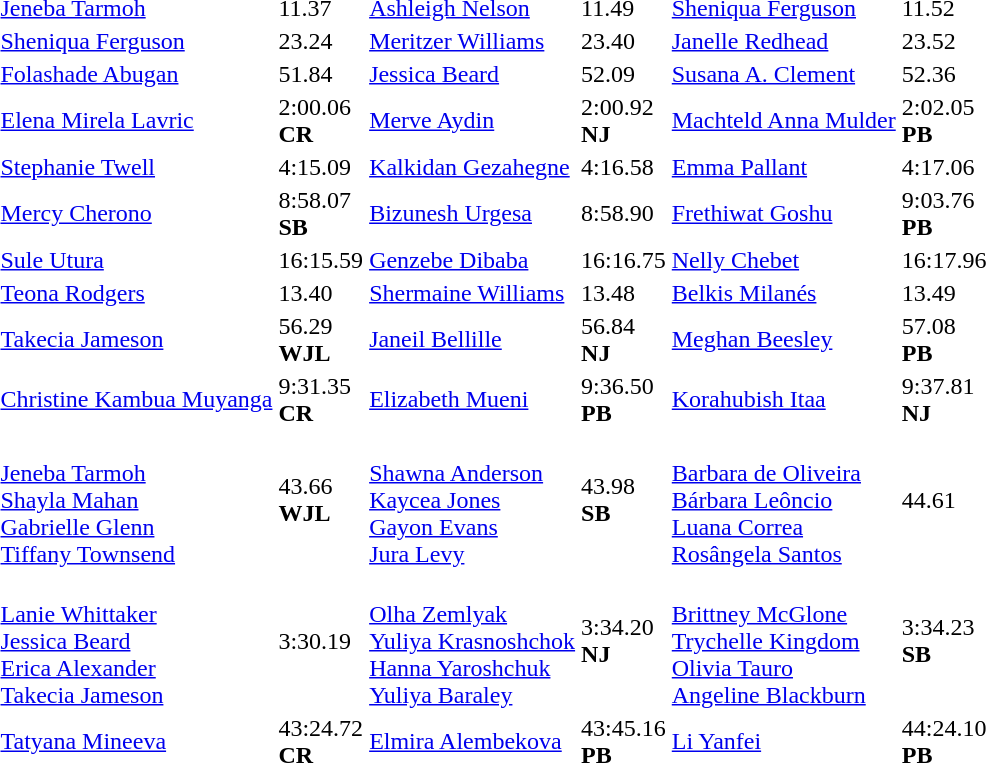<table>
<tr>
<td></td>
<td><a href='#'>Jeneba Tarmoh</a><br></td>
<td>11.37</td>
<td><a href='#'>Ashleigh Nelson</a><br></td>
<td>11.49</td>
<td><a href='#'>Sheniqua Ferguson</a><br></td>
<td>11.52</td>
</tr>
<tr>
<td></td>
<td><a href='#'>Sheniqua Ferguson</a><br></td>
<td>23.24</td>
<td><a href='#'>Meritzer Williams</a><br></td>
<td>23.40</td>
<td><a href='#'>Janelle Redhead</a><br></td>
<td>23.52</td>
</tr>
<tr>
<td></td>
<td><a href='#'>Folashade Abugan</a><br></td>
<td>51.84</td>
<td><a href='#'>Jessica Beard</a><br></td>
<td>52.09</td>
<td><a href='#'>Susana A. Clement</a><br></td>
<td>52.36</td>
</tr>
<tr>
<td></td>
<td><a href='#'>Elena Mirela Lavric</a><br></td>
<td>2:00.06 <br><strong>CR</strong></td>
<td><a href='#'>Merve Aydin</a><br></td>
<td>2:00.92<br><strong>NJ</strong></td>
<td><a href='#'>Machteld Anna Mulder</a><br></td>
<td>2:02.05   <br><strong>PB</strong></td>
</tr>
<tr>
<td></td>
<td><a href='#'>Stephanie Twell</a><br></td>
<td>4:15.09</td>
<td><a href='#'>Kalkidan Gezahegne</a><br></td>
<td>4:16.58</td>
<td><a href='#'>Emma Pallant</a><br></td>
<td>4:17.06</td>
</tr>
<tr>
<td></td>
<td><a href='#'>Mercy Cherono</a><br></td>
<td>8:58.07 <br><strong>SB</strong></td>
<td><a href='#'>Bizunesh Urgesa</a><br></td>
<td>8:58.90</td>
<td><a href='#'>Frethiwat Goshu</a><br></td>
<td>9:03.76<br><strong>PB</strong></td>
</tr>
<tr>
<td></td>
<td><a href='#'>Sule Utura</a><br></td>
<td>16:15.59</td>
<td><a href='#'>Genzebe Dibaba</a><br></td>
<td>16:16.75</td>
<td><a href='#'>Nelly Chebet</a><br></td>
<td>16:17.96</td>
</tr>
<tr>
<td></td>
<td><a href='#'>Teona Rodgers</a><br></td>
<td>13.40</td>
<td><a href='#'>Shermaine Williams</a><br></td>
<td>13.48</td>
<td><a href='#'>Belkis Milanés</a><br></td>
<td>13.49</td>
</tr>
<tr>
<td></td>
<td><a href='#'>Takecia Jameson</a><br></td>
<td>56.29<br><strong>WJL</strong></td>
<td><a href='#'>Janeil Bellille</a><br></td>
<td>56.84<br><strong>NJ</strong></td>
<td><a href='#'>Meghan Beesley</a><br></td>
<td>57.08<br><strong>PB</strong></td>
</tr>
<tr>
<td></td>
<td><a href='#'>Christine Kambua Muyanga</a><br></td>
<td>9:31.35<br><strong>CR</strong></td>
<td><a href='#'>Elizabeth Mueni</a><br></td>
<td>9:36.50 <br><strong>PB</strong></td>
<td><a href='#'>Korahubish Itaa</a><br></td>
<td>9:37.81<br><strong>NJ</strong></td>
</tr>
<tr>
<td></td>
<td><br><a href='#'>Jeneba Tarmoh</a><br><a href='#'>Shayla Mahan</a><br><a href='#'>Gabrielle Glenn</a><br><a href='#'>Tiffany Townsend</a></td>
<td>43.66  <br><strong>WJL</strong></td>
<td><br><a href='#'>Shawna Anderson</a><br><a href='#'>Kaycea Jones</a><br><a href='#'>Gayon Evans</a><br><a href='#'>Jura Levy</a></td>
<td>43.98 <br><strong>SB</strong></td>
<td><br><a href='#'>Barbara de Oliveira</a><br><a href='#'>Bárbara Leôncio</a><br><a href='#'>Luana Correa</a><br><a href='#'>Rosângela Santos</a></td>
<td>44.61</td>
</tr>
<tr>
<td></td>
<td><br><a href='#'>Lanie Whittaker</a><br><a href='#'>Jessica Beard</a><br><a href='#'>Erica Alexander</a><br><a href='#'>Takecia Jameson</a></td>
<td>3:30.19</td>
<td><br><a href='#'>Olha Zemlyak</a><br><a href='#'>Yuliya Krasnoshchok</a><br><a href='#'>Hanna Yaroshchuk</a><br><a href='#'>Yuliya Baraley</a></td>
<td>3:34.20<br><strong>NJ</strong></td>
<td><br><a href='#'>Brittney McGlone</a><br><a href='#'>Trychelle Kingdom</a><br><a href='#'>Olivia Tauro</a><br><a href='#'>Angeline Blackburn</a></td>
<td>3:34.23<br><strong>SB</strong></td>
</tr>
<tr>
<td></td>
<td><a href='#'>Tatyana Mineeva</a><br></td>
<td>43:24.72<br><strong>CR</strong></td>
<td><a href='#'>Elmira Alembekova</a><br></td>
<td>43:45.16<br><strong>PB</strong></td>
<td><a href='#'>Li Yanfei</a><br></td>
<td>44:24.10<br><strong>PB</strong></td>
</tr>
<tr>
<td colspan=8></td>
</tr>
</table>
